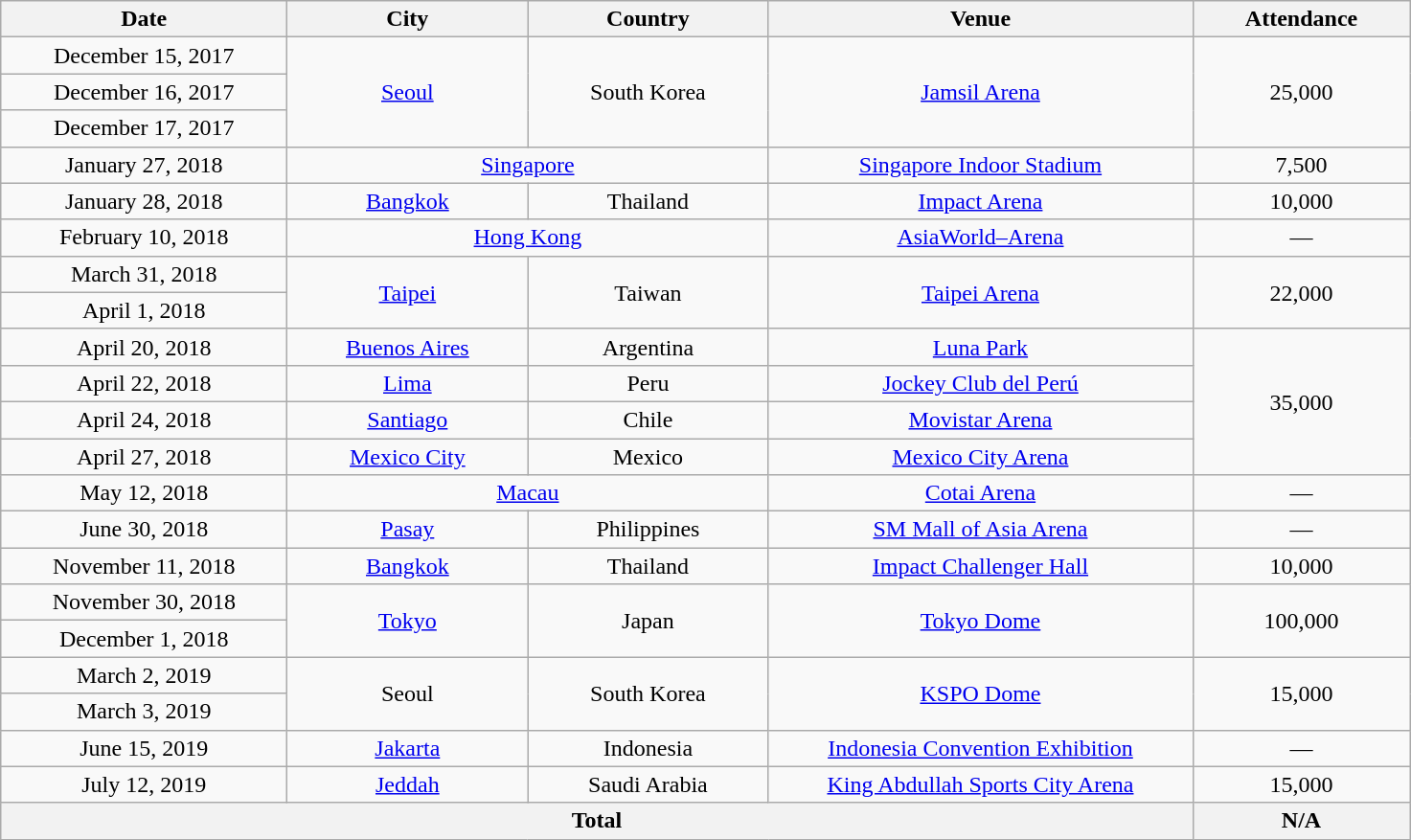<table class="wikitable" style="text-align:center;">
<tr>
<th scope="col" style="width:12em;">Date</th>
<th scope="col" style="width:10em;">City</th>
<th scope="col" style="width:10em;">Country</th>
<th scope="col" style="width:18em;">Venue</th>
<th scope="col" style="width:9em;">Attendance</th>
</tr>
<tr>
<td>December 15, 2017</td>
<td rowspan="3"><a href='#'>Seoul</a></td>
<td rowspan="3">South Korea</td>
<td rowspan="3"><a href='#'>Jamsil Arena</a></td>
<td rowspan="3">25,000</td>
</tr>
<tr>
<td>December 16, 2017</td>
</tr>
<tr>
<td>December 17, 2017</td>
</tr>
<tr>
<td>January 27, 2018</td>
<td colspan="2"><a href='#'>Singapore</a></td>
<td><a href='#'>Singapore Indoor Stadium</a></td>
<td>7,500</td>
</tr>
<tr>
<td>January 28, 2018</td>
<td><a href='#'>Bangkok</a></td>
<td>Thailand</td>
<td><a href='#'>Impact Arena</a></td>
<td>10,000</td>
</tr>
<tr>
<td>February 10, 2018</td>
<td colspan="2"><a href='#'>Hong Kong</a></td>
<td><a href='#'>AsiaWorld–Arena</a></td>
<td>—</td>
</tr>
<tr>
<td>March 31, 2018</td>
<td rowspan="2"><a href='#'>Taipei</a></td>
<td rowspan="2">Taiwan</td>
<td rowspan="2"><a href='#'>Taipei Arena</a></td>
<td rowspan="2">22,000</td>
</tr>
<tr>
<td>April 1, 2018</td>
</tr>
<tr>
<td>April 20, 2018</td>
<td><a href='#'>Buenos Aires</a></td>
<td>Argentina</td>
<td><a href='#'>Luna Park</a></td>
<td rowspan="4">35,000</td>
</tr>
<tr>
<td>April 22, 2018</td>
<td><a href='#'>Lima</a></td>
<td>Peru</td>
<td><a href='#'>Jockey Club del Perú</a></td>
</tr>
<tr>
<td>April 24, 2018</td>
<td><a href='#'>Santiago</a></td>
<td>Chile</td>
<td><a href='#'>Movistar Arena</a></td>
</tr>
<tr>
<td>April 27, 2018</td>
<td><a href='#'>Mexico City</a></td>
<td>Mexico</td>
<td><a href='#'>Mexico City Arena</a></td>
</tr>
<tr>
<td>May 12, 2018</td>
<td colspan="2"><a href='#'>Macau</a></td>
<td><a href='#'>Cotai Arena</a></td>
<td>—</td>
</tr>
<tr>
<td>June 30, 2018</td>
<td><a href='#'>Pasay</a></td>
<td>Philippines</td>
<td><a href='#'>SM Mall of Asia Arena</a></td>
<td>—</td>
</tr>
<tr>
<td>November 11, 2018</td>
<td rowspan="1"><a href='#'>Bangkok</a></td>
<td rowspan="1">Thailand</td>
<td rowspan="1"><a href='#'>Impact Challenger Hall</a></td>
<td rowspan="1">10,000</td>
</tr>
<tr>
<td>November 30, 2018</td>
<td rowspan="2"><a href='#'>Tokyo</a></td>
<td rowspan="2">Japan</td>
<td rowspan="2"><a href='#'>Tokyo Dome</a></td>
<td rowspan="2">100,000</td>
</tr>
<tr>
<td>December 1, 2018</td>
</tr>
<tr>
<td>March 2, 2019</td>
<td rowspan="2">Seoul</td>
<td rowspan="2">South Korea</td>
<td rowspan="2"><a href='#'>KSPO Dome</a></td>
<td rowspan="2">15,000</td>
</tr>
<tr>
<td>March 3, 2019</td>
</tr>
<tr>
<td>June 15, 2019</td>
<td><a href='#'>Jakarta</a></td>
<td>Indonesia</td>
<td><a href='#'>Indonesia Convention Exhibition</a></td>
<td>—</td>
</tr>
<tr>
<td>July 12, 2019</td>
<td><a href='#'>Jeddah</a></td>
<td>Saudi Arabia</td>
<td><a href='#'>King Abdullah Sports City Arena</a></td>
<td>15,000</td>
</tr>
<tr>
<th colspan="4">Total</th>
<th>N/A</th>
</tr>
</table>
